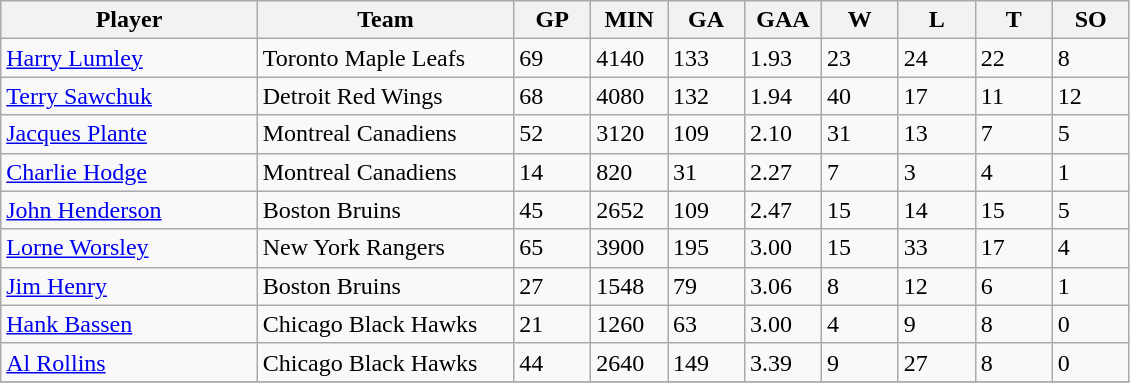<table class="wikitable">
<tr>
<th bgcolor="#DDDDFF" width="20%">Player</th>
<th bgcolor="#DDDDFF" width="20%">Team</th>
<th bgcolor="#DDDDFF" width="6%">GP</th>
<th bgcolor="#DDDDFF" width="6%">MIN</th>
<th bgcolor="#DDDDFF" width="6%">GA</th>
<th bgcolor="#DDDDFF" width="6%">GAA</th>
<th bgcolor="#DDDDFF" width="6%">W</th>
<th bgcolor="#DDDDFF" width="6%">L</th>
<th bgcolor="#DDDDFF" width="6%">T</th>
<th bgcolor="#DDDDFF" width="6%">SO</th>
</tr>
<tr>
<td><a href='#'>Harry Lumley</a></td>
<td>Toronto Maple Leafs</td>
<td>69</td>
<td>4140</td>
<td>133</td>
<td>1.93</td>
<td>23</td>
<td>24</td>
<td>22</td>
<td>8</td>
</tr>
<tr>
<td><a href='#'>Terry Sawchuk</a></td>
<td>Detroit Red Wings</td>
<td>68</td>
<td>4080</td>
<td>132</td>
<td>1.94</td>
<td>40</td>
<td>17</td>
<td>11</td>
<td>12</td>
</tr>
<tr>
<td><a href='#'>Jacques Plante</a></td>
<td>Montreal Canadiens</td>
<td>52</td>
<td>3120</td>
<td>109</td>
<td>2.10</td>
<td>31</td>
<td>13</td>
<td>7</td>
<td>5</td>
</tr>
<tr>
<td><a href='#'>Charlie Hodge</a></td>
<td>Montreal Canadiens</td>
<td>14</td>
<td>820</td>
<td>31</td>
<td>2.27</td>
<td>7</td>
<td>3</td>
<td>4</td>
<td>1</td>
</tr>
<tr>
<td><a href='#'>John Henderson</a></td>
<td>Boston Bruins</td>
<td>45</td>
<td>2652</td>
<td>109</td>
<td>2.47</td>
<td>15</td>
<td>14</td>
<td>15</td>
<td>5</td>
</tr>
<tr>
<td><a href='#'>Lorne Worsley</a></td>
<td>New York Rangers</td>
<td>65</td>
<td>3900</td>
<td>195</td>
<td>3.00</td>
<td>15</td>
<td>33</td>
<td>17</td>
<td>4</td>
</tr>
<tr>
<td><a href='#'>Jim Henry</a></td>
<td>Boston Bruins</td>
<td>27</td>
<td>1548</td>
<td>79</td>
<td>3.06</td>
<td>8</td>
<td>12</td>
<td>6</td>
<td>1</td>
</tr>
<tr>
<td><a href='#'>Hank Bassen</a></td>
<td>Chicago Black Hawks</td>
<td>21</td>
<td>1260</td>
<td>63</td>
<td>3.00</td>
<td>4</td>
<td>9</td>
<td>8</td>
<td>0</td>
</tr>
<tr>
<td><a href='#'>Al Rollins</a></td>
<td>Chicago Black Hawks</td>
<td>44</td>
<td>2640</td>
<td>149</td>
<td>3.39</td>
<td>9</td>
<td>27</td>
<td>8</td>
<td>0</td>
</tr>
<tr>
</tr>
</table>
